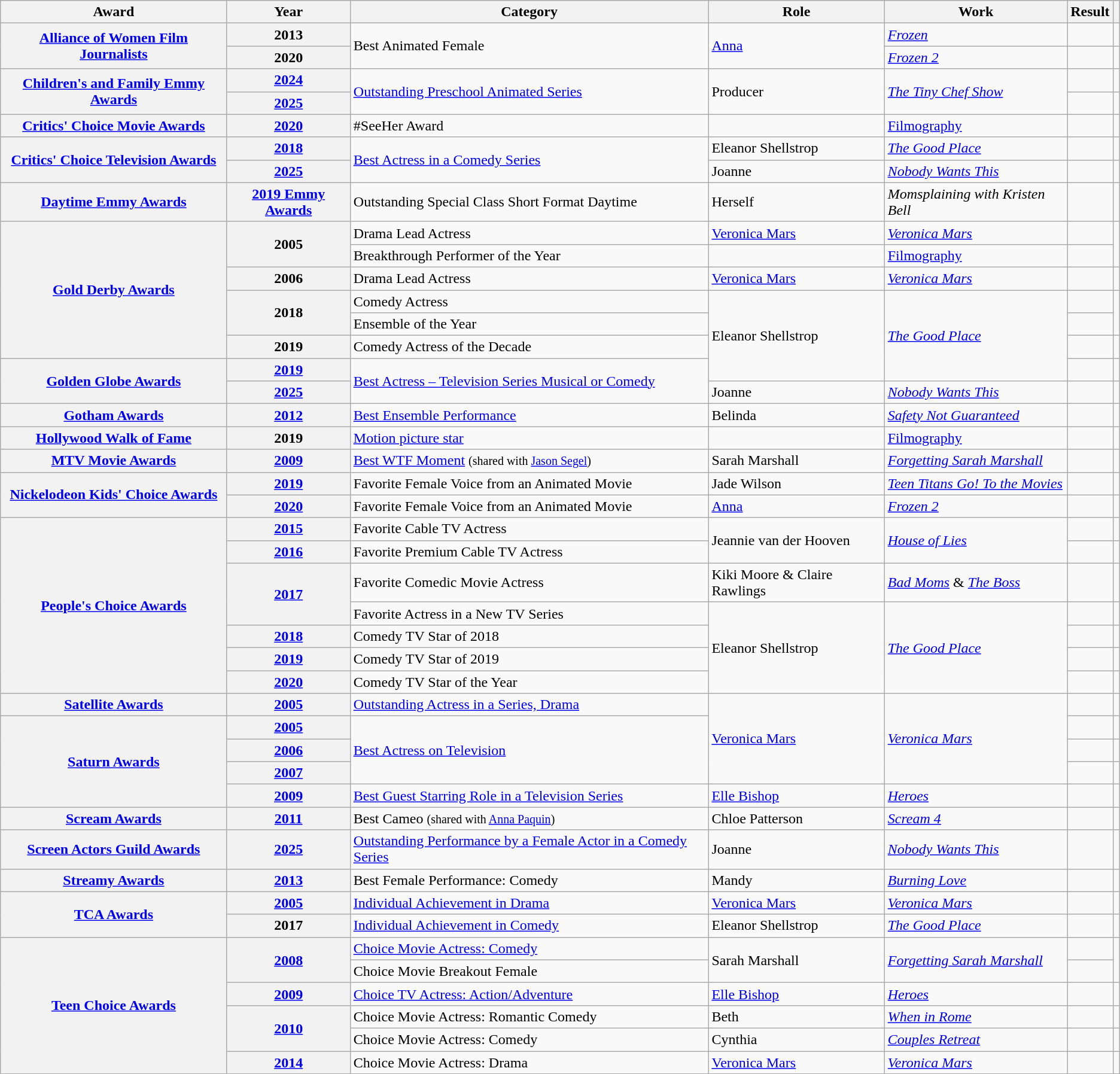<table class="wikitable sortable">
<tr>
<th scope="col">Award</th>
<th scope="col">Year</th>
<th scope="col">Category</th>
<th scope="col">Role</th>
<th scope="col">Work</th>
<th scope="col">Result</th>
<th scope="col" class="unsortable"></th>
</tr>
<tr>
<th scope="rowgroup" rowspan="2"><a href='#'>Alliance of Women Film Journalists</a></th>
<th scope="row">2013</th>
<td rowspan="2">Best Animated Female</td>
<td rowspan="2"><a href='#'>Anna</a></td>
<td><em><a href='#'>Frozen</a></em></td>
<td></td>
<td style="text-align:center"></td>
</tr>
<tr>
<th scope="row">2020</th>
<td><em><a href='#'>Frozen 2</a></em></td>
<td></td>
<td style="text-align:center"></td>
</tr>
<tr>
<th scope="rowgroup" rowspan="2"><a href='#'>Children's and Family Emmy Awards</a></th>
<th scope="row"><a href='#'>2024</a></th>
<td rowspan="2"><a href='#'>Outstanding Preschool Animated Series</a></td>
<td rowspan="2">Producer</td>
<td rowspan="2"><em><a href='#'>The Tiny Chef Show</a></em></td>
<td></td>
<td style="text-align:center"></td>
</tr>
<tr>
<th scope="row"><a href='#'>2025</a></th>
<td></td>
<td style="text-align:center"></td>
</tr>
<tr>
<th scope="row"><a href='#'>Critics' Choice Movie Awards</a></th>
<th scope="row"><a href='#'>2020</a></th>
<td>#SeeHer Award</td>
<td></td>
<td><a href='#'>Filmography</a></td>
<td></td>
<td style="text-align:center"></td>
</tr>
<tr>
<th scope="rowgroup" rowspan="2"><a href='#'>Critics' Choice Television Awards</a></th>
<th scope="row"><a href='#'>2018</a></th>
<td rowspan="2"><a href='#'>Best Actress in a Comedy Series</a></td>
<td>Eleanor Shellstrop</td>
<td data-sort-value="Good Place, The"><em><a href='#'>The Good Place</a></em></td>
<td></td>
<td style="text-align:center"></td>
</tr>
<tr>
<th scope="row"><a href='#'>2025</a></th>
<td>Joanne</td>
<td><em><a href='#'>Nobody Wants This</a></em></td>
<td></td>
<td style="text-align:center"></td>
</tr>
<tr>
<th scope="row"><a href='#'>Daytime Emmy Awards</a></th>
<th scope="row"><a href='#'>2019 Emmy Awards</a></th>
<td>Outstanding Special Class Short Format Daytime</td>
<td>Herself</td>
<td><em>Momsplaining with Kristen Bell</em></td>
<td></td>
<td style="text-align:center"></td>
</tr>
<tr>
<th scope="rowgroup" rowspan="6"><a href='#'>Gold Derby Awards</a></th>
<th scope="rowgroup" rowspan="2">2005</th>
<td>Drama Lead Actress</td>
<td><a href='#'>Veronica Mars</a></td>
<td><em><a href='#'>Veronica Mars</a></em></td>
<td></td>
<td rowspan="2" style="text-align:center"></td>
</tr>
<tr>
<td>Breakthrough Performer of the Year</td>
<td></td>
<td><a href='#'>Filmography</a></td>
<td></td>
</tr>
<tr>
<th scope="row">2006</th>
<td>Drama Lead Actress</td>
<td><a href='#'>Veronica Mars</a></td>
<td><em><a href='#'>Veronica Mars</a></em></td>
<td></td>
<td style="text-align:center"></td>
</tr>
<tr>
<th scope="rowgroup" rowspan="2">2018</th>
<td>Comedy Actress</td>
<td rowspan="4">Eleanor Shellstrop</td>
<td data-sort-value="Good Place, The" rowspan="4"><em><a href='#'>The Good Place</a></em></td>
<td></td>
<td rowspan="2" style="text-align:center"></td>
</tr>
<tr>
<td>Ensemble of the Year</td>
<td></td>
</tr>
<tr>
<th scope="row">2019</th>
<td>Comedy Actress of the Decade</td>
<td></td>
<td style="text-align:center"></td>
</tr>
<tr>
<th scope="rowgroup" rowspan="2"><a href='#'>Golden Globe Awards</a></th>
<th scope="row"><a href='#'>2019</a></th>
<td rowspan="2"><a href='#'>Best Actress – Television Series Musical or Comedy</a></td>
<td></td>
<td style="text-align:center"></td>
</tr>
<tr>
<th scope="row"><a href='#'>2025</a></th>
<td>Joanne</td>
<td><em><a href='#'>Nobody Wants This</a></em></td>
<td></td>
<td style="text-align:center"></td>
</tr>
<tr>
<th scope="row"><a href='#'>Gotham Awards</a></th>
<th scope="row"><a href='#'>2012</a></th>
<td><a href='#'>Best Ensemble Performance</a></td>
<td>Belinda</td>
<td><em><a href='#'>Safety Not Guaranteed</a></em></td>
<td></td>
<td style="text-align:center"></td>
</tr>
<tr>
<th scope="row"><a href='#'>Hollywood Walk of Fame</a></th>
<th scope="row">2019</th>
<td><a href='#'>Motion picture star</a></td>
<td></td>
<td><a href='#'>Filmography</a></td>
<td></td>
<td style="text-align:center"></td>
</tr>
<tr>
<th scope="row"><a href='#'>MTV Movie Awards</a></th>
<th scope="row"><a href='#'>2009</a></th>
<td><a href='#'>Best WTF Moment</a> <small>(shared with <a href='#'>Jason Segel</a>)</small></td>
<td>Sarah Marshall</td>
<td><em><a href='#'>Forgetting Sarah Marshall</a></em></td>
<td></td>
<td style="text-align:center"></td>
</tr>
<tr>
<th scope="rowgroup" rowspan="2"><a href='#'>Nickelodeon Kids' Choice Awards</a></th>
<th scope="row"><a href='#'>2019</a></th>
<td>Favorite Female Voice from an Animated Movie</td>
<td>Jade Wilson</td>
<td><em><a href='#'>Teen Titans Go! To the Movies</a></em></td>
<td></td>
<td style="text-align:center"></td>
</tr>
<tr>
<th scope="row"><a href='#'>2020</a></th>
<td>Favorite Female Voice from an Animated Movie</td>
<td><a href='#'>Anna</a></td>
<td><em><a href='#'>Frozen 2</a></em></td>
<td></td>
<td style="text-align:center"></td>
</tr>
<tr>
<th scope="rowgroup" rowspan="7"><a href='#'>People's Choice Awards</a></th>
<th scope="row"><a href='#'>2015</a></th>
<td>Favorite Cable TV Actress</td>
<td rowspan="2">Jeannie van der Hooven</td>
<td rowspan="2"><em><a href='#'>House of Lies</a></em></td>
<td></td>
<td style="text-align:center"></td>
</tr>
<tr>
<th scope="row"><a href='#'>2016</a></th>
<td>Favorite Premium Cable TV Actress</td>
<td></td>
<td style="text-align:center"></td>
</tr>
<tr>
<th scope="rowgroup" rowspan="2"><a href='#'>2017</a></th>
<td>Favorite Comedic Movie Actress</td>
<td>Kiki Moore & Claire Rawlings</td>
<td><em><a href='#'>Bad Moms</a></em> & <em><a href='#'>The Boss</a></em></td>
<td></td>
<td style="text-align:center"></td>
</tr>
<tr>
<td>Favorite Actress in a New TV Series</td>
<td rowspan="4">Eleanor Shellstrop</td>
<td rowspan="4" data-sort-value="Good Place, The"><em><a href='#'>The Good Place</a></em></td>
<td></td>
<td style="text-align:center"></td>
</tr>
<tr>
<th scope="row"><a href='#'>2018</a></th>
<td>Comedy TV Star of 2018</td>
<td></td>
<td style="text-align:center"></td>
</tr>
<tr>
<th scope="row"><a href='#'>2019</a></th>
<td>Comedy TV Star of 2019</td>
<td></td>
<td style="text-align:center"></td>
</tr>
<tr>
<th scope="row"><a href='#'>2020</a></th>
<td>Comedy TV Star of the Year</td>
<td></td>
<td style="text-align:center"></td>
</tr>
<tr>
<th scope="row"><a href='#'>Satellite Awards</a></th>
<th scope="row"><a href='#'>2005</a></th>
<td><a href='#'>Outstanding Actress in a Series, Drama</a></td>
<td rowspan="4"><a href='#'>Veronica Mars</a></td>
<td rowspan="4"><em><a href='#'>Veronica Mars</a></em></td>
<td></td>
<td style="text-align:center"></td>
</tr>
<tr>
<th scope="rowgroup" rowspan="4"><a href='#'>Saturn Awards</a></th>
<th scope="row"><a href='#'>2005</a></th>
<td rowspan="3"><a href='#'>Best Actress on Television</a></td>
<td></td>
<td style="text-align:center"></td>
</tr>
<tr>
<th scope="row"><a href='#'>2006</a></th>
<td></td>
<td style="text-align:center"></td>
</tr>
<tr>
<th scope="row"><a href='#'>2007</a></th>
<td></td>
<td style="text-align:center"></td>
</tr>
<tr>
<th scope="row"><a href='#'>2009</a></th>
<td><a href='#'>Best Guest Starring Role in a Television Series</a></td>
<td><a href='#'>Elle Bishop</a></td>
<td><em><a href='#'>Heroes</a></em></td>
<td></td>
<td style="text-align:center"></td>
</tr>
<tr>
<th scope="row"><a href='#'>Scream Awards</a></th>
<th scope="row"><a href='#'>2011</a></th>
<td>Best Cameo <small>(shared with <a href='#'>Anna Paquin</a>)</small></td>
<td>Chloe Patterson</td>
<td><em><a href='#'>Scream 4</a></em></td>
<td></td>
<td style="text-align:center"></td>
</tr>
<tr>
<th scope="row"><a href='#'>Screen Actors Guild Awards</a></th>
<th scope="row"><a href='#'>2025</a></th>
<td><a href='#'>Outstanding Performance by a Female Actor in a Comedy Series</a></td>
<td>Joanne</td>
<td><em><a href='#'>Nobody Wants This</a></em></td>
<td></td>
<td style="text-align:center"></td>
</tr>
<tr>
<th scope="row"><a href='#'>Streamy Awards</a></th>
<th scope="row"><a href='#'>2013</a></th>
<td>Best Female Performance: Comedy</td>
<td>Mandy</td>
<td><em><a href='#'>Burning Love</a></em></td>
<td></td>
<td style="text-align:center"></td>
</tr>
<tr>
<th scope="rowgroup" rowspan="2"><a href='#'>TCA Awards</a></th>
<th scope="row"><a href='#'>2005</a></th>
<td><a href='#'>Individual Achievement in Drama</a></td>
<td><a href='#'>Veronica Mars</a></td>
<td><em><a href='#'>Veronica Mars</a></em></td>
<td></td>
<td style="text-align:center"></td>
</tr>
<tr>
<th scope="row">2017</th>
<td><a href='#'>Individual Achievement in Comedy</a></td>
<td>Eleanor Shellstrop</td>
<td data-sort-value="Good Place, The"><em><a href='#'>The Good Place</a></em></td>
<td></td>
<td style="text-align:center"></td>
</tr>
<tr>
<th scope="rowgroup" rowspan="6"><a href='#'>Teen Choice Awards</a></th>
<th scope="rowgroup" rowspan="2"><a href='#'>2008</a></th>
<td><a href='#'>Choice Movie Actress: Comedy</a></td>
<td rowspan="2">Sarah Marshall</td>
<td rowspan="2"><em><a href='#'>Forgetting Sarah Marshall</a></em></td>
<td></td>
<td rowspan="2" style="text-align:center"></td>
</tr>
<tr>
<td>Choice Movie Breakout Female</td>
<td></td>
</tr>
<tr>
<th scope="row"><a href='#'>2009</a></th>
<td><a href='#'>Choice TV Actress: Action/Adventure</a></td>
<td><a href='#'>Elle Bishop</a></td>
<td><em><a href='#'>Heroes</a></em></td>
<td></td>
<td style="text-align:center"></td>
</tr>
<tr>
<th scope="rowgroup" rowspan="2"><a href='#'>2010</a></th>
<td>Choice Movie Actress: Romantic Comedy</td>
<td>Beth</td>
<td><em><a href='#'>When in Rome</a></em></td>
<td></td>
<td style="text-align:center"></td>
</tr>
<tr>
<td>Choice Movie Actress: Comedy</td>
<td>Cynthia</td>
<td><em><a href='#'>Couples Retreat</a></em></td>
<td></td>
<td style="text-align:center"></td>
</tr>
<tr>
<th scope="row"><a href='#'>2014</a></th>
<td>Choice Movie Actress: Drama</td>
<td><a href='#'>Veronica Mars</a></td>
<td><em><a href='#'>Veronica Mars</a></em></td>
<td></td>
<td style="text-align:center"></td>
</tr>
</table>
